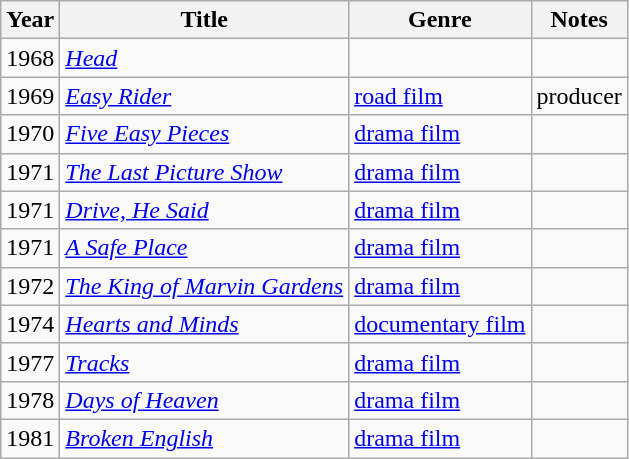<table class="wikitable sortable">
<tr>
<th>Year</th>
<th>Title</th>
<th>Genre</th>
<th class="unsortable">Notes</th>
</tr>
<tr>
<td>1968</td>
<td><em><a href='#'>Head</a></em></td>
<td></td>
<td></td>
</tr>
<tr>
<td>1969</td>
<td><em><a href='#'>Easy Rider</a></em></td>
<td><a href='#'>road film</a></td>
<td>producer</td>
</tr>
<tr>
<td>1970</td>
<td><em><a href='#'>Five Easy Pieces</a></em></td>
<td><a href='#'>drama film</a></td>
<td></td>
</tr>
<tr>
<td>1971</td>
<td><em><a href='#'>The Last Picture Show</a></em></td>
<td><a href='#'>drama film</a></td>
<td></td>
</tr>
<tr>
<td>1971</td>
<td><em><a href='#'>Drive, He Said</a></em></td>
<td><a href='#'>drama film</a></td>
<td></td>
</tr>
<tr>
<td>1971</td>
<td><em><a href='#'>A Safe Place</a></em></td>
<td><a href='#'>drama film</a></td>
<td></td>
</tr>
<tr>
<td>1972</td>
<td><em><a href='#'>The King of Marvin Gardens</a></em></td>
<td><a href='#'>drama film</a></td>
<td></td>
</tr>
<tr>
<td>1974</td>
<td><em><a href='#'>Hearts and Minds</a></em></td>
<td><a href='#'>documentary film</a></td>
<td></td>
</tr>
<tr>
<td>1977</td>
<td><em><a href='#'>Tracks</a></em></td>
<td><a href='#'>drama film</a></td>
<td></td>
</tr>
<tr>
<td>1978</td>
<td><em><a href='#'>Days of Heaven</a></em></td>
<td><a href='#'>drama film</a></td>
<td></td>
</tr>
<tr>
<td>1981</td>
<td><em><a href='#'>Broken English</a></em></td>
<td><a href='#'>drama film</a></td>
<td></td>
</tr>
</table>
